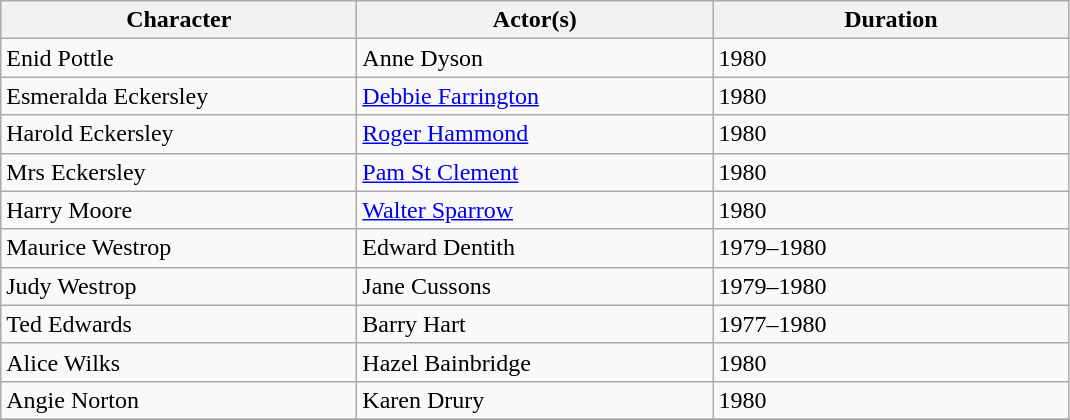<table class="wikitable">
<tr>
<th scope="col" width="230">Character</th>
<th scope="col" width="230">Actor(s)</th>
<th scope="col" width="230">Duration</th>
</tr>
<tr>
<td>Enid Pottle</td>
<td>Anne Dyson</td>
<td>1980</td>
</tr>
<tr>
<td>Esmeralda Eckersley</td>
<td><a href='#'>Debbie Farrington</a></td>
<td>1980</td>
</tr>
<tr>
<td>Harold Eckersley</td>
<td><a href='#'>Roger Hammond</a></td>
<td>1980</td>
</tr>
<tr>
<td>Mrs Eckersley</td>
<td><a href='#'>Pam St Clement</a></td>
<td>1980</td>
</tr>
<tr>
<td>Harry Moore</td>
<td><a href='#'>Walter Sparrow</a></td>
<td>1980</td>
</tr>
<tr>
<td>Maurice Westrop</td>
<td>Edward Dentith</td>
<td>1979–1980</td>
</tr>
<tr>
<td>Judy Westrop</td>
<td>Jane Cussons</td>
<td>1979–1980</td>
</tr>
<tr>
<td>Ted Edwards</td>
<td>Barry Hart</td>
<td>1977–1980</td>
</tr>
<tr>
<td>Alice Wilks</td>
<td>Hazel Bainbridge</td>
<td>1980</td>
</tr>
<tr>
<td>Angie Norton</td>
<td>Karen Drury</td>
<td>1980</td>
</tr>
<tr>
</tr>
</table>
